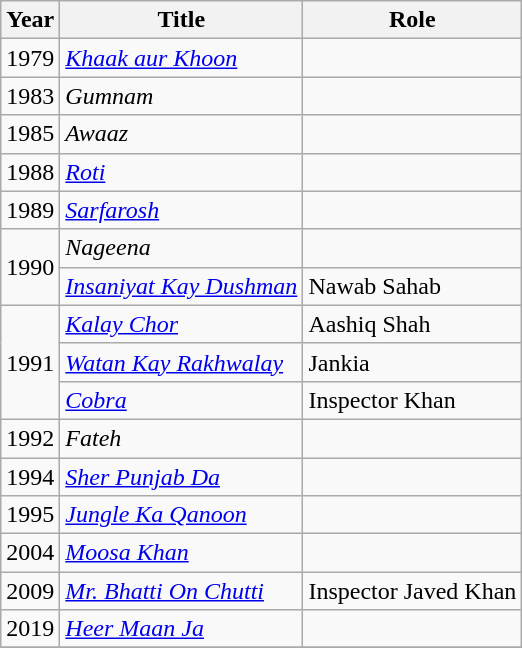<table class="wikitable table">
<tr>
<th>Year</th>
<th>Title</th>
<th>Role</th>
</tr>
<tr>
<td>1979</td>
<td><a href='#'><em>Khaak aur Khoon</em></a></td>
<td></td>
</tr>
<tr>
<td>1983</td>
<td><em>Gumnam</em></td>
<td></td>
</tr>
<tr>
<td>1985</td>
<td><em>Awaaz</em></td>
<td></td>
</tr>
<tr>
<td>1988</td>
<td><a href='#'><em>Roti</em></a></td>
<td></td>
</tr>
<tr>
<td>1989</td>
<td><a href='#'><em>Sarfarosh</em></a></td>
<td></td>
</tr>
<tr>
<td rowspan="2">1990</td>
<td><em>Nageena</em></td>
<td></td>
</tr>
<tr>
<td><em><a href='#'>Insaniyat Kay Dushman</a></em></td>
<td>Nawab Sahab</td>
</tr>
<tr>
<td rowspan="3">1991</td>
<td><em><a href='#'>Kalay Chor</a></em></td>
<td>Aashiq Shah</td>
</tr>
<tr>
<td><em><a href='#'>Watan Kay Rakhwalay</a></em></td>
<td>Jankia</td>
</tr>
<tr>
<td><a href='#'><em>Cobra</em></a></td>
<td>Inspector Khan</td>
</tr>
<tr>
<td>1992</td>
<td><em>Fateh</em></td>
<td></td>
</tr>
<tr>
<td>1994</td>
<td><em><a href='#'>Sher Punjab Da</a></em></td>
<td></td>
</tr>
<tr>
<td>1995</td>
<td><em><a href='#'>Jungle Ka Qanoon</a></em></td>
<td></td>
</tr>
<tr>
<td>2004</td>
<td><em><a href='#'>Moosa Khan</a></em></td>
<td></td>
</tr>
<tr>
<td>2009</td>
<td><em><a href='#'>Mr. Bhatti On Chutti</a></em></td>
<td>Inspector Javed Khan</td>
</tr>
<tr>
<td>2019</td>
<td><em><a href='#'>Heer Maan Ja</a></em></td>
<td></td>
</tr>
<tr>
</tr>
</table>
